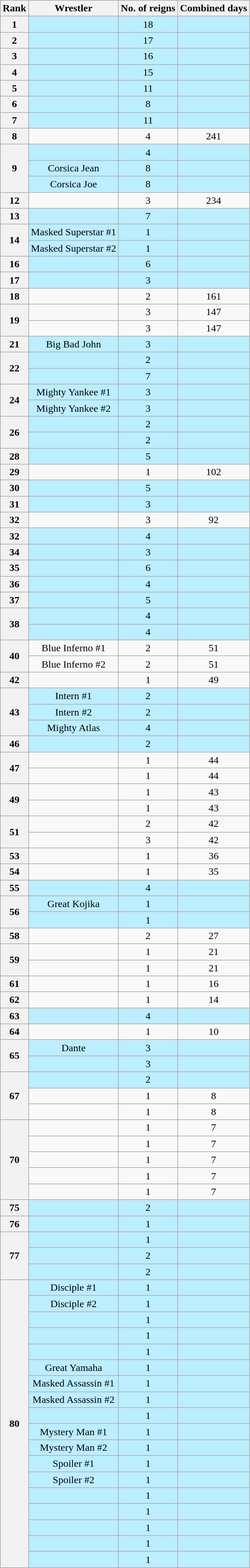<table class="wikitable sortable" style="text-align: center">
<tr>
<th data-sort-type="number" scope="col">Rank</th>
<th scope="col">Wrestler</th>
<th data-sort-type="number" scope="col">No. of reigns</th>
<th data-sort-type="number" scope="col">Combined days</th>
</tr>
<tr style="background-color:#bbeeff">
<th scope=row>1</th>
<td></td>
<td>18</td>
<td></td>
</tr>
<tr style="background-color:#bbeeff">
<th scope=row>2</th>
<td></td>
<td>17</td>
<td></td>
</tr>
<tr style="background-color:#bbeeff">
<th scope=row>3</th>
<td></td>
<td>16</td>
<td></td>
</tr>
<tr style="background-color:#bbeeff">
<th scope=row>4</th>
<td></td>
<td>15</td>
<td></td>
</tr>
<tr style="background-color:#bbeeff">
<th scope=row>5</th>
<td></td>
<td>11</td>
<td></td>
</tr>
<tr style="background-color:#bbeeff">
<th scope=row>6</th>
<td></td>
<td>8</td>
<td></td>
</tr>
<tr style="background-color:#bbeeff">
<th scope=row>7</th>
<td></td>
<td>11</td>
<td></td>
</tr>
<tr>
<th scope=row>8</th>
<td></td>
<td>4</td>
<td>241</td>
</tr>
<tr style="background-color:#bbeeff">
<th scope=row rowspan=3>9</th>
<td></td>
<td>4</td>
<td></td>
</tr>
<tr style="background-color:#bbeeff">
<td>Corsica Jean</td>
<td>8</td>
<td></td>
</tr>
<tr style="background-color:#bbeeff">
<td>Corsica Joe</td>
<td>8</td>
<td></td>
</tr>
<tr>
<th scope=row>12</th>
<td></td>
<td>3</td>
<td>234</td>
</tr>
<tr style="background-color:#bbeeff">
<th scope=row>13</th>
<td></td>
<td>7</td>
<td></td>
</tr>
<tr style="background-color:#bbeeff">
<th scope=row rowspan=2>14</th>
<td>Masked Superstar #1</td>
<td>1</td>
<td></td>
</tr>
<tr style="background-color:#bbeeff">
<td>Masked Superstar #2</td>
<td>1</td>
<td></td>
</tr>
<tr style="background-color:#bbeeff">
<th scope=row>16</th>
<td></td>
<td>6</td>
<td></td>
</tr>
<tr style="background-color:#bbeeff">
<th scope=row>17</th>
<td></td>
<td>3</td>
<td></td>
</tr>
<tr>
<th scope=row>18</th>
<td></td>
<td>2</td>
<td>161</td>
</tr>
<tr>
<th scope=row rowspan=2>19</th>
<td></td>
<td>3</td>
<td>147</td>
</tr>
<tr>
<td></td>
<td>3</td>
<td>147</td>
</tr>
<tr style="background-color:#bbeeff">
<th scope=row>21</th>
<td>Big Bad John</td>
<td>3</td>
<td></td>
</tr>
<tr style="background-color:#bbeeff">
<th scope=row rowspan=2>22</th>
<td></td>
<td>2</td>
<td></td>
</tr>
<tr style="background-color:#bbeeff">
<td></td>
<td>7</td>
<td></td>
</tr>
<tr style="background-color:#bbeeff">
<th scope=row rowspan=2>24</th>
<td>Mighty Yankee #1</td>
<td>3</td>
<td></td>
</tr>
<tr style="background-color:#bbeeff">
<td>Mighty Yankee #2</td>
<td>3</td>
<td></td>
</tr>
<tr style="background-color:#bbeeff">
<th scope=row rowspan=2>26</th>
<td></td>
<td>2</td>
<td></td>
</tr>
<tr style="background-color:#bbeeff">
<td></td>
<td>2</td>
<td></td>
</tr>
<tr style="background-color:#bbeeff">
<th scope=row>28</th>
<td></td>
<td>5</td>
<td></td>
</tr>
<tr>
<th scope=row>29</th>
<td></td>
<td>1</td>
<td>102</td>
</tr>
<tr style="background-color:#bbeeff">
<th scope=row>30</th>
<td></td>
<td>5</td>
<td></td>
</tr>
<tr style="background-color:#bbeeff">
<th scope=row>31</th>
<td></td>
<td>3</td>
<td></td>
</tr>
<tr>
<th scope=row>32</th>
<td></td>
<td>3</td>
<td>92</td>
</tr>
<tr style="background-color:#bbeeff">
<th scope=row>32</th>
<td></td>
<td>4</td>
<td></td>
</tr>
<tr style="background-color:#bbeeff">
<th scope=row>34</th>
<td></td>
<td>3</td>
<td></td>
</tr>
<tr style="background-color:#bbeeff">
<th scope=row>35</th>
<td></td>
<td>6</td>
<td></td>
</tr>
<tr style="background-color:#bbeeff">
<th scope=row>36</th>
<td></td>
<td>4</td>
<td></td>
</tr>
<tr style="background-color:#bbeeff">
<th scope=row>37</th>
<td></td>
<td>5</td>
<td></td>
</tr>
<tr style="background-color:#bbeeff">
<th scope=row rowspan=2>38</th>
<td></td>
<td>4</td>
<td></td>
</tr>
<tr style="background-color:#bbeeff">
<td></td>
<td>4</td>
<td></td>
</tr>
<tr>
<th scope=row rowspan=2>40</th>
<td>Blue Inferno #1</td>
<td>2</td>
<td>51</td>
</tr>
<tr>
<td>Blue Inferno #2</td>
<td>2</td>
<td>51</td>
</tr>
<tr>
<th scope=row>42</th>
<td></td>
<td>1</td>
<td>49</td>
</tr>
<tr style="background-color:#bbeeff">
<th scope=row rowspan=3>43</th>
<td>Intern #1</td>
<td>2</td>
<td></td>
</tr>
<tr style="background-color:#bbeeff">
<td>Intern #2</td>
<td>2</td>
<td></td>
</tr>
<tr style="background-color:#bbeeff">
<td>Mighty Atlas</td>
<td>4</td>
<td></td>
</tr>
<tr style="background-color:#bbeeff">
<th scope=row>46</th>
<td></td>
<td>2</td>
<td></td>
</tr>
<tr>
<th scope=row rowspan=2>47</th>
<td></td>
<td>1</td>
<td>44</td>
</tr>
<tr>
<td></td>
<td>1</td>
<td>44</td>
</tr>
<tr>
<th scope=row rowspan=2>49</th>
<td></td>
<td>1</td>
<td>43</td>
</tr>
<tr>
<td></td>
<td>1</td>
<td>43</td>
</tr>
<tr>
<th scope=row rowspan=2>51</th>
<td></td>
<td>2</td>
<td>42</td>
</tr>
<tr>
<td></td>
<td>3</td>
<td>42</td>
</tr>
<tr>
<th scope=row>53</th>
<td></td>
<td>1</td>
<td>36</td>
</tr>
<tr>
<th scope=row>54</th>
<td></td>
<td>1</td>
<td>35</td>
</tr>
<tr style="background-color:#bbeeff">
<th scope=row>55</th>
<td></td>
<td>4</td>
<td></td>
</tr>
<tr style="background-color:#bbeeff">
<th scope=row rowspan=2>56</th>
<td>Great Kojika</td>
<td>1</td>
<td></td>
</tr>
<tr style="background-color:#bbeeff">
<td></td>
<td>1</td>
<td></td>
</tr>
<tr>
<th scope=row>58</th>
<td></td>
<td>2</td>
<td>27</td>
</tr>
<tr>
<th scope=row rowspan=2>59</th>
<td></td>
<td>1</td>
<td>21</td>
</tr>
<tr>
<td></td>
<td>1</td>
<td>21</td>
</tr>
<tr>
<th scope=row>61</th>
<td></td>
<td>1</td>
<td>16</td>
</tr>
<tr>
<th scope=row>62</th>
<td></td>
<td>1</td>
<td>14</td>
</tr>
<tr style="background-color:#bbeeff">
<th scope=row>63</th>
<td></td>
<td>4</td>
<td></td>
</tr>
<tr>
<th scope=row>64</th>
<td></td>
<td>1</td>
<td>10</td>
</tr>
<tr style="background-color:#bbeeff">
<th scope=row rowspan=2>65</th>
<td>Dante</td>
<td>3</td>
<td></td>
</tr>
<tr style="background-color:#bbeeff">
<td></td>
<td>3</td>
<td></td>
</tr>
<tr style="background-color:#bbeeff">
<th scope=row rowspan=3>67</th>
<td></td>
<td>2</td>
<td></td>
</tr>
<tr>
<td></td>
<td>1</td>
<td>8</td>
</tr>
<tr>
<td></td>
<td>1</td>
<td>8</td>
</tr>
<tr>
<th scope=row rowspan=5>70</th>
<td></td>
<td>1</td>
<td>7</td>
</tr>
<tr>
<td></td>
<td>1</td>
<td>7</td>
</tr>
<tr>
<td></td>
<td>1</td>
<td>7</td>
</tr>
<tr>
<td></td>
<td>1</td>
<td>7</td>
</tr>
<tr>
<td></td>
<td>1</td>
<td>7</td>
</tr>
<tr style="background-color:#bbeeff">
<th scope=row>75</th>
<td></td>
<td>2</td>
<td></td>
</tr>
<tr style="background-color:#bbeeff">
<th scope=row>76</th>
<td></td>
<td>1</td>
<td></td>
</tr>
<tr style="background-color:#bbeeff">
<th scope=row rowspan=3>77</th>
<td></td>
<td>1</td>
<td></td>
</tr>
<tr style="background-color:#bbeeff">
<td></td>
<td>2</td>
<td></td>
</tr>
<tr style="background-color:#bbeeff">
<td></td>
<td>2</td>
<td></td>
</tr>
<tr style="background-color:#bbeeff">
<th scope=row rowspan=18>80</th>
<td>Disciple #1</td>
<td>1</td>
<td></td>
</tr>
<tr style="background-color:#bbeeff">
<td>Disciple #2</td>
<td>1</td>
<td></td>
</tr>
<tr style="background-color:#bbeeff">
<td></td>
<td>1</td>
<td></td>
</tr>
<tr style="background-color:#bbeeff">
<td></td>
<td>1</td>
<td></td>
</tr>
<tr style="background-color:#bbeeff">
<td></td>
<td>1</td>
<td></td>
</tr>
<tr style="background-color:#bbeeff">
<td>Great Yamaha</td>
<td>1</td>
<td></td>
</tr>
<tr style="background-color:#bbeeff">
<td>Masked Assassin #1</td>
<td>1</td>
<td></td>
</tr>
<tr style="background-color:#bbeeff">
<td>Masked Assassin #2</td>
<td>1</td>
<td></td>
</tr>
<tr style="background-color:#bbeeff">
<td></td>
<td>1</td>
<td></td>
</tr>
<tr style="background-color:#bbeeff">
<td>Mystery Man #1</td>
<td>1</td>
<td></td>
</tr>
<tr style="background-color:#bbeeff">
<td>Mystery Man #2</td>
<td>1</td>
<td></td>
</tr>
<tr style="background-color:#bbeeff">
<td>Spoiler #1</td>
<td>1</td>
<td></td>
</tr>
<tr style="background-color:#bbeeff">
<td>Spoiler #2</td>
<td>1</td>
<td></td>
</tr>
<tr style="background-color:#bbeeff">
<td></td>
<td>1</td>
<td></td>
</tr>
<tr style="background-color:#bbeeff">
<td></td>
<td>1</td>
<td></td>
</tr>
<tr style="background-color:#bbeeff">
<td></td>
<td>1</td>
<td></td>
</tr>
<tr style="background-color:#bbeeff">
<td></td>
<td>1</td>
<td></td>
</tr>
<tr style="background-color:#bbeeff">
<td></td>
<td>1</td>
<td></td>
</tr>
</table>
